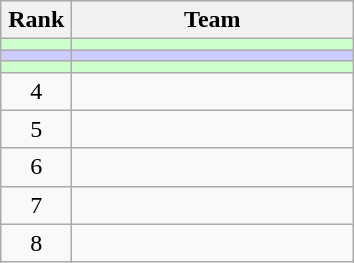<table class="wikitable" style="text-align: center;">
<tr>
<th width=40>Rank</th>
<th width=180>Team</th>
</tr>
<tr bgcolor=ccffcc>
<td></td>
<td align=left></td>
</tr>
<tr bgcolor=ccccff>
<td></td>
<td align=left></td>
</tr>
<tr bgcolor=ccffcc>
<td></td>
<td align=left></td>
</tr>
<tr>
<td>4</td>
<td align=left></td>
</tr>
<tr>
<td>5</td>
<td align=left></td>
</tr>
<tr>
<td>6</td>
<td align=left></td>
</tr>
<tr>
<td>7</td>
<td align=left></td>
</tr>
<tr>
<td>8</td>
<td align=left></td>
</tr>
</table>
